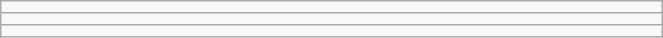<table class="wikitable" style=" text-align:center; font-size:110%;" width="35%">
<tr>
<td></td>
</tr>
<tr>
<td></td>
</tr>
<tr>
<td></td>
</tr>
</table>
